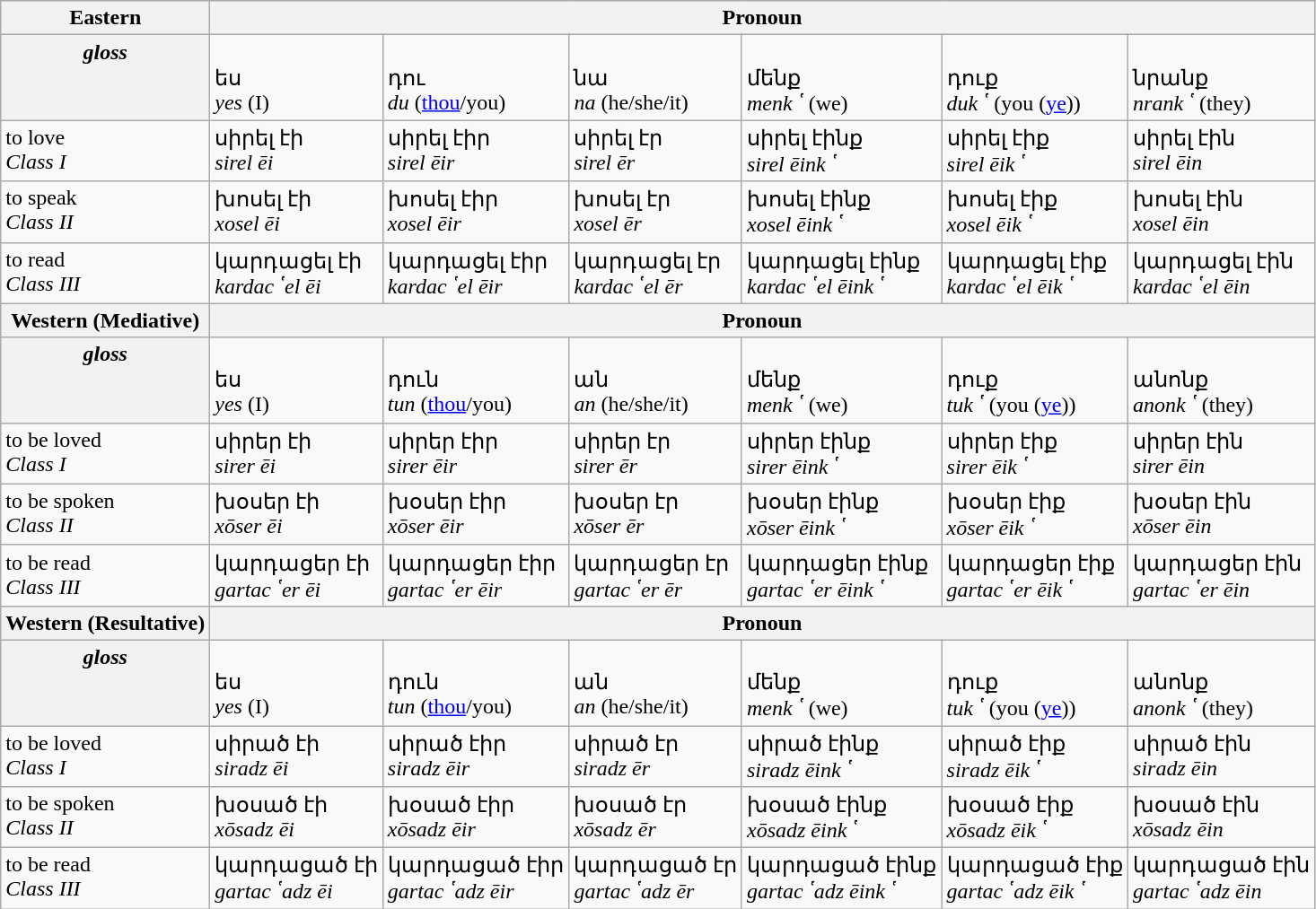<table class="wikitable">
<tr>
<th>Eastern</th>
<th colspan=6>Pronoun</th>
</tr>
<tr valign=top>
<th><em>gloss</em></th>
<td><br>ես<br><em>yes</em> (I)</td>
<td><br>դու<br><em>du</em> (<a href='#'>thou</a>/you)</td>
<td><br>նա<br><em>na</em> (he/she/it)</td>
<td><br>մենք<br><em>menk῾</em> (we)</td>
<td><br>դուք<br><em>duk῾</em> (you (<a href='#'>ye</a>))</td>
<td><br>նրանք<br><em>nrank῾</em> (they)</td>
</tr>
<tr valign=top>
<td>to love<br><em>Class I</em></td>
<td>սիրել էի<br><em>sirel ēi</em></td>
<td>սիրել էիր<br><em>sirel ēir</em></td>
<td>սիրել էր<br><em>sirel ēr</em></td>
<td>սիրել էինք<br><em>sirel ēink῾</em></td>
<td>սիրել էիք<br><em>sirel ēik῾</em></td>
<td>սիրել էին<br><em>sirel ēin</em></td>
</tr>
<tr valign=top>
<td>to speak<br><em>Class II</em></td>
<td>խոսել էի<br><em>xosel ēi</em></td>
<td>խոսել էիր<br><em>xosel ēir</em></td>
<td>խոսել էր<br><em>xosel ēr</em></td>
<td>խոսել էինք<br><em>xosel ēink῾</em></td>
<td>խոսել էիք<br><em>xosel ēik῾</em></td>
<td>խոսել էին<br><em>xosel ēin</em></td>
</tr>
<tr valign=top>
<td>to read<br><em>Class III</em></td>
<td>կարդացել էի<br><em>kardac῾el ēi</em></td>
<td>կարդացել էիր<br><em>kardac῾el ēir</em></td>
<td>կարդացել էր<br><em>kardac῾el ēr</em></td>
<td>կարդացել էինք<br><em>kardac῾el ēink῾</em></td>
<td>կարդացել էիք<br><em>kardac῾el ēik῾</em></td>
<td>կարդացել էին<br><em>kardac῾el ēin</em></td>
</tr>
<tr valign=top>
<th>Western (Mediative)</th>
<th colspan=6>Pronoun</th>
</tr>
<tr valign=top>
<th><em>gloss</em></th>
<td><br>ես<br><em>yes</em> (I)</td>
<td><br>դուն<br><em>tun</em> (<a href='#'>thou</a>/you)</td>
<td><br>ան<br><em>an</em> (he/she/it)</td>
<td><br>մենք<br><em>menk῾</em> (we)</td>
<td><br>դուք<br><em>tuk῾</em> (you (<a href='#'>ye</a>))</td>
<td><br>անոնք<br><em>anonk῾</em> (they)</td>
</tr>
<tr valign=top>
<td>to be loved<br><em>Class I</em></td>
<td>սիրեր էի<br><em>sirer ēi</em></td>
<td>սիրեր էիր<br><em>sirer ēir</em></td>
<td>սիրեր էր<br><em>sirer ēr</em></td>
<td>սիրեր էինք<br><em>sirer ēink῾</em></td>
<td>սիրեր էիք<br><em>sirer ēik῾</em></td>
<td>սիրեր էին<br><em>sirer ēin</em></td>
</tr>
<tr valign=top>
<td>to be spoken<br><em>Class II</em></td>
<td>խօսեր էի<br><em>xōser ēi</em></td>
<td>խօսեր էիր<br><em>xōser ēir</em></td>
<td>խօսեր էր<br><em>xōser ēr</em></td>
<td>խօսեր էինք<br><em>xōser ēink῾</em></td>
<td>խօսեր էիք<br><em>xōser ēik῾</em></td>
<td>խօսեր էին<br><em>xōser ēin</em></td>
</tr>
<tr valign=top>
<td>to be read<br><em>Class III</em></td>
<td>կարդացեր էի<br><em>gartac῾er ēi</em></td>
<td>կարդացեր էիր<br><em>gartac῾er ēir</em></td>
<td>կարդացեր էր<br><em>gartac῾er ēr</em></td>
<td>կարդացեր էինք<br><em>gartac῾er ēink῾</em></td>
<td>կարդացեր էիք<br><em>gartac῾er ēik῾</em></td>
<td>կարդացեր էին<br><em>gartac῾er ēin</em></td>
</tr>
<tr valign=top>
<th>Western (Resultative)</th>
<th colspan=6>Pronoun</th>
</tr>
<tr valign=top>
<th><em>gloss</em></th>
<td><br>ես<br><em>yes</em> (I)</td>
<td><br>դուն<br><em>tun</em> (<a href='#'>thou</a>/you)</td>
<td><br>ան<br><em>an</em> (he/she/it)</td>
<td><br>մենք<br><em>menk῾</em> (we)</td>
<td><br>դուք<br><em>tuk῾</em> (you (<a href='#'>ye</a>))</td>
<td><br>անոնք<br><em>anonk῾</em> (they)</td>
</tr>
<tr valign=top>
<td>to be loved<br><em>Class I</em></td>
<td>սիրած էի<br><em>siradz ēi</em></td>
<td>սիրած էիր<br><em>siradz ēir</em></td>
<td>սիրած էր<br><em>siradz ēr</em></td>
<td>սիրած էինք<br><em>siradz ēink῾</em></td>
<td>սիրած էիք<br><em>siradz ēik῾</em></td>
<td>սիրած էին<br><em>siradz ēin</em></td>
</tr>
<tr valign=top>
<td>to be spoken<br><em>Class II</em></td>
<td>խօսած էի<br><em>xōsadz ēi</em></td>
<td>խօսած էիր<br><em>xōsadz ēir</em></td>
<td>խօսած էր<br><em>xōsadz ēr</em></td>
<td>խօսած էինք<br><em>xōsadz ēink῾</em></td>
<td>խօսած էիք<br><em>xōsadz ēik῾</em></td>
<td>խօսած էին<br><em>xōsadz ēin</em></td>
</tr>
<tr valign=top>
<td>to be read<br><em>Class III</em></td>
<td>կարդացած էի<br><em>gartac῾adz ēi</em></td>
<td>կարդացած էիր<br><em>gartac῾adz ēir</em></td>
<td>կարդացած էր<br><em>gartac῾adz ēr</em></td>
<td>կարդացած էինք<br><em>gartac῾adz ēink῾</em></td>
<td>կարդացած էիք<br><em>gartac῾adz ēik῾</em></td>
<td>կարդացած էին<br><em>gartac῾adz ēin</em></td>
</tr>
</table>
